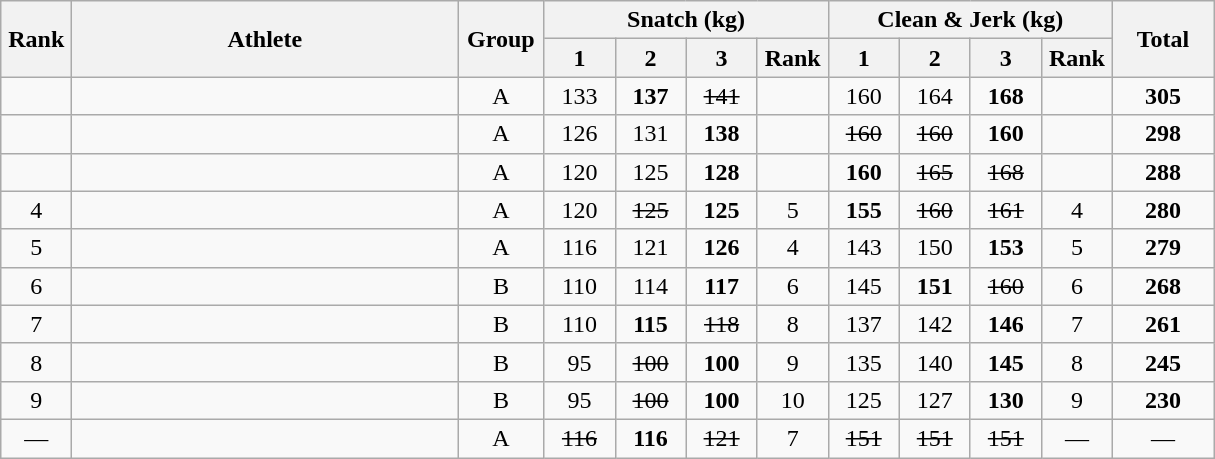<table class = "wikitable" style="text-align:center;">
<tr>
<th rowspan=2 width=40>Rank</th>
<th rowspan=2 width=250>Athlete</th>
<th rowspan=2 width=50>Group</th>
<th colspan=4>Snatch (kg)</th>
<th colspan=4>Clean & Jerk (kg)</th>
<th rowspan=2 width=60>Total</th>
</tr>
<tr>
<th width=40>1</th>
<th width=40>2</th>
<th width=40>3</th>
<th width=40>Rank</th>
<th width=40>1</th>
<th width=40>2</th>
<th width=40>3</th>
<th width=40>Rank</th>
</tr>
<tr>
<td></td>
<td align=left></td>
<td>A</td>
<td>133</td>
<td><strong>137</strong></td>
<td><s>141</s></td>
<td></td>
<td>160</td>
<td>164</td>
<td><strong>168</strong></td>
<td></td>
<td><strong>305</strong></td>
</tr>
<tr>
<td></td>
<td align=left></td>
<td>A</td>
<td>126</td>
<td>131</td>
<td><strong>138</strong></td>
<td></td>
<td><s>160</s></td>
<td><s>160</s></td>
<td><strong>160</strong></td>
<td></td>
<td><strong>298</strong></td>
</tr>
<tr>
<td></td>
<td align=left></td>
<td>A</td>
<td>120</td>
<td>125</td>
<td><strong>128</strong></td>
<td></td>
<td><strong>160</strong></td>
<td><s>165</s></td>
<td><s>168</s></td>
<td></td>
<td><strong>288</strong></td>
</tr>
<tr>
<td>4</td>
<td align=left></td>
<td>A</td>
<td>120</td>
<td><s>125</s></td>
<td><strong>125</strong></td>
<td>5</td>
<td><strong>155</strong></td>
<td><s>160</s></td>
<td><s>161</s></td>
<td>4</td>
<td><strong>280</strong></td>
</tr>
<tr>
<td>5</td>
<td align=left></td>
<td>A</td>
<td>116</td>
<td>121</td>
<td><strong>126</strong></td>
<td>4</td>
<td>143</td>
<td>150</td>
<td><strong>153</strong></td>
<td>5</td>
<td><strong>279</strong></td>
</tr>
<tr>
<td>6</td>
<td align=left></td>
<td>B</td>
<td>110</td>
<td>114</td>
<td><strong>117</strong></td>
<td>6</td>
<td>145</td>
<td><strong>151</strong></td>
<td><s>160</s></td>
<td>6</td>
<td><strong>268</strong></td>
</tr>
<tr>
<td>7</td>
<td align=left></td>
<td>B</td>
<td>110</td>
<td><strong>115</strong></td>
<td><s>118</s></td>
<td>8</td>
<td>137</td>
<td>142</td>
<td><strong>146</strong></td>
<td>7</td>
<td><strong>261</strong></td>
</tr>
<tr>
<td>8</td>
<td align=left></td>
<td>B</td>
<td>95</td>
<td><s>100</s></td>
<td><strong>100</strong></td>
<td>9</td>
<td>135</td>
<td>140</td>
<td><strong>145</strong></td>
<td>8</td>
<td><strong>245</strong></td>
</tr>
<tr>
<td>9</td>
<td align=left></td>
<td>B</td>
<td>95</td>
<td><s>100</s></td>
<td><strong>100</strong></td>
<td>10</td>
<td>125</td>
<td>127</td>
<td><strong>130</strong></td>
<td>9</td>
<td><strong>230</strong></td>
</tr>
<tr>
<td>—</td>
<td align=left></td>
<td>A</td>
<td><s>116</s></td>
<td><strong>116</strong></td>
<td><s>121</s></td>
<td>7</td>
<td><s>151</s></td>
<td><s>151</s></td>
<td><s>151</s></td>
<td>—</td>
<td>—</td>
</tr>
</table>
